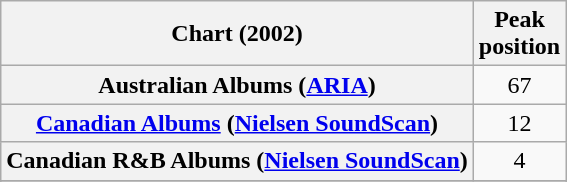<table class="wikitable sortable plainrowheaders" style="text-align:center">
<tr>
<th scope="col">Chart (2002)</th>
<th scope="col">Peak<br>position</th>
</tr>
<tr>
<th scope="row">Australian Albums (<a href='#'>ARIA</a>)</th>
<td>67</td>
</tr>
<tr>
<th scope="row"><a href='#'>Canadian Albums</a> (<a href='#'>Nielsen SoundScan</a>)</th>
<td>12</td>
</tr>
<tr>
<th scope="row">Canadian R&B Albums (<a href='#'>Nielsen SoundScan</a>)</th>
<td style="text-align:center;">4</td>
</tr>
<tr>
</tr>
<tr>
</tr>
<tr>
</tr>
<tr>
</tr>
<tr>
</tr>
<tr>
</tr>
<tr>
</tr>
<tr>
</tr>
<tr>
</tr>
<tr>
</tr>
</table>
